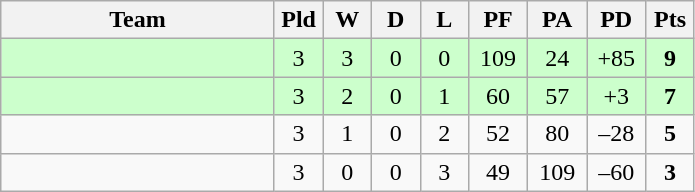<table class="wikitable" style="text-align:center;">
<tr>
<th width=175>Team</th>
<th width=25 abbr="Played">Pld</th>
<th width=25 abbr="Won">W</th>
<th width=25 abbr="Drawn">D</th>
<th width=25 abbr="Lost">L</th>
<th width=32 abbr="Points for">PF</th>
<th width=32 abbr="Points against">PA</th>
<th width=32 abbr="Points difference">PD</th>
<th width=25 abbr="Points">Pts</th>
</tr>
<tr bgcolor=ccffcc>
<td align=left></td>
<td>3</td>
<td>3</td>
<td>0</td>
<td>0</td>
<td>109</td>
<td>24</td>
<td>+85</td>
<td><strong>9</strong></td>
</tr>
<tr bgcolor=ccffcc>
<td align=left></td>
<td>3</td>
<td>2</td>
<td>0</td>
<td>1</td>
<td>60</td>
<td>57</td>
<td>+3</td>
<td><strong>7</strong></td>
</tr>
<tr>
<td align=left></td>
<td>3</td>
<td>1</td>
<td>0</td>
<td>2</td>
<td>52</td>
<td>80</td>
<td>–28</td>
<td><strong>5</strong></td>
</tr>
<tr>
<td align=left></td>
<td>3</td>
<td>0</td>
<td>0</td>
<td>3</td>
<td>49</td>
<td>109</td>
<td>–60</td>
<td><strong>3</strong></td>
</tr>
</table>
